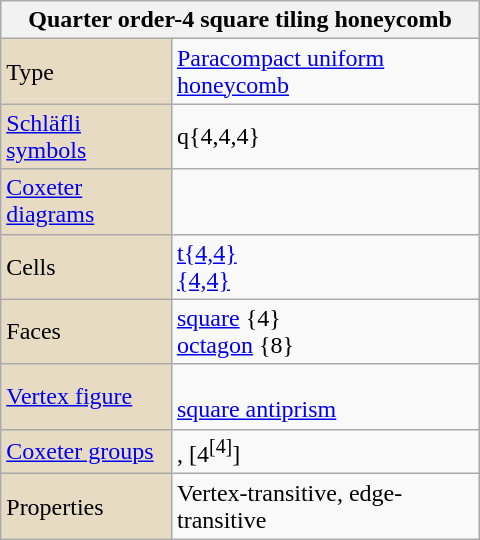<table class="wikitable" align="right" style="margin-left:10px" width="320">
<tr>
<th bgcolor=#e7dcc3 colspan=2>Quarter order-4 square tiling honeycomb</th>
</tr>
<tr>
<td bgcolor=#e7dcc3>Type</td>
<td><a href='#'>Paracompact uniform honeycomb</a></td>
</tr>
<tr>
<td bgcolor=#e7dcc3><a href='#'>Schläfli symbols</a></td>
<td>q{4,4,4}</td>
</tr>
<tr>
<td bgcolor=#e7dcc3><a href='#'>Coxeter diagrams</a></td>
<td><br></td>
</tr>
<tr>
<td bgcolor=#e7dcc3>Cells</td>
<td><a href='#'>t{4,4}</a> <br><a href='#'>{4,4}</a> </td>
</tr>
<tr>
<td bgcolor=#e7dcc3>Faces</td>
<td><a href='#'>square</a> {4}<br><a href='#'>octagon</a> {8}</td>
</tr>
<tr>
<td bgcolor=#e7dcc3><a href='#'>Vertex figure</a></td>
<td><br><a href='#'>square antiprism</a></td>
</tr>
<tr>
<td bgcolor=#e7dcc3><a href='#'>Coxeter groups</a></td>
<td>, [4<sup>[4]</sup>]</td>
</tr>
<tr>
<td bgcolor=#e7dcc3>Properties</td>
<td>Vertex-transitive, edge-transitive</td>
</tr>
</table>
